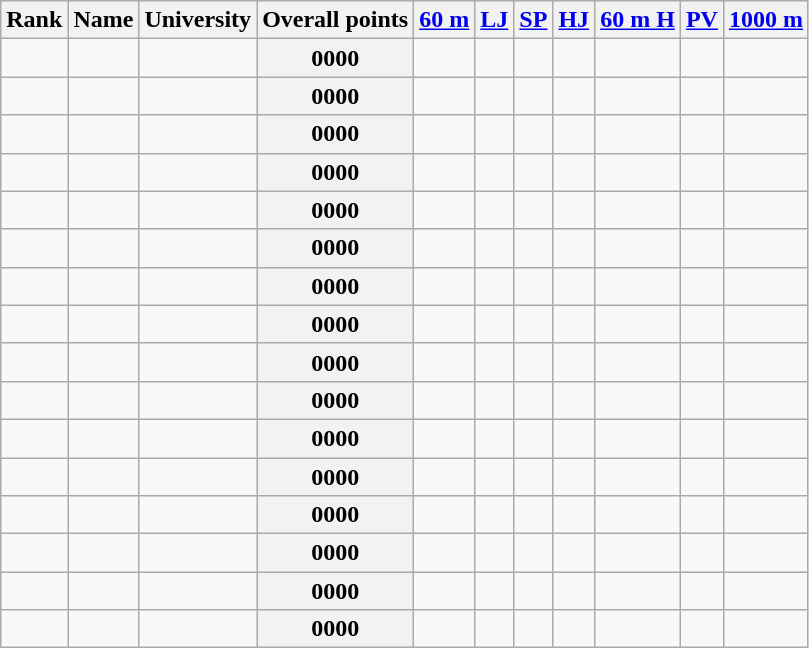<table class="wikitable sortable" style="text-align:center">
<tr>
<th>Rank</th>
<th>Name</th>
<th>University</th>
<th>Overall points</th>
<th><a href='#'>60 m</a></th>
<th><a href='#'>LJ</a></th>
<th><a href='#'>SP</a></th>
<th><a href='#'>HJ</a></th>
<th><a href='#'>60 m H</a></th>
<th><a href='#'>PV</a></th>
<th><a href='#'>1000 m</a></th>
</tr>
<tr>
<td></td>
<td align=left></td>
<td></td>
<th>0000</th>
<td></td>
<td></td>
<td></td>
<td></td>
<td></td>
<td></td>
<td></td>
</tr>
<tr>
<td></td>
<td align=left></td>
<td></td>
<th>0000</th>
<td></td>
<td></td>
<td></td>
<td></td>
<td></td>
<td></td>
<td></td>
</tr>
<tr>
<td></td>
<td align=left></td>
<td></td>
<th>0000</th>
<td></td>
<td></td>
<td></td>
<td></td>
<td></td>
<td></td>
<td></td>
</tr>
<tr>
<td></td>
<td align=left></td>
<td></td>
<th>0000</th>
<td></td>
<td></td>
<td></td>
<td></td>
<td></td>
<td></td>
<td></td>
</tr>
<tr>
<td></td>
<td align=left></td>
<td></td>
<th>0000</th>
<td></td>
<td></td>
<td></td>
<td></td>
<td></td>
<td></td>
<td></td>
</tr>
<tr>
<td></td>
<td align=left></td>
<td></td>
<th>0000</th>
<td></td>
<td></td>
<td></td>
<td></td>
<td></td>
<td></td>
<td></td>
</tr>
<tr>
<td></td>
<td align=left></td>
<td></td>
<th>0000</th>
<td></td>
<td></td>
<td></td>
<td></td>
<td></td>
<td></td>
<td></td>
</tr>
<tr>
<td></td>
<td align=left></td>
<td></td>
<th>0000</th>
<td></td>
<td></td>
<td></td>
<td></td>
<td></td>
<td></td>
<td></td>
</tr>
<tr>
<td></td>
<td align=left></td>
<td></td>
<th>0000</th>
<td></td>
<td></td>
<td></td>
<td></td>
<td></td>
<td></td>
<td></td>
</tr>
<tr>
<td></td>
<td align=left></td>
<td></td>
<th>0000</th>
<td></td>
<td></td>
<td></td>
<td></td>
<td></td>
<td></td>
<td></td>
</tr>
<tr>
<td></td>
<td align=left></td>
<td></td>
<th>0000</th>
<td></td>
<td></td>
<td></td>
<td></td>
<td></td>
<td></td>
<td></td>
</tr>
<tr>
<td></td>
<td align=left></td>
<td></td>
<th>0000</th>
<td></td>
<td></td>
<td></td>
<td></td>
<td></td>
<td></td>
<td></td>
</tr>
<tr>
<td></td>
<td align=left></td>
<td></td>
<th>0000</th>
<td></td>
<td></td>
<td></td>
<td></td>
<td></td>
<td></td>
<td></td>
</tr>
<tr>
<td></td>
<td align=left></td>
<td></td>
<th>0000</th>
<td></td>
<td></td>
<td></td>
<td></td>
<td></td>
<td></td>
<td></td>
</tr>
<tr>
<td></td>
<td align=left></td>
<td></td>
<th>0000</th>
<td></td>
<td></td>
<td></td>
<td></td>
<td></td>
<td></td>
<td></td>
</tr>
<tr>
<td></td>
<td align=left></td>
<td></td>
<th>0000</th>
<td></td>
<td></td>
<td></td>
<td></td>
<td></td>
<td></td>
<td></td>
</tr>
</table>
